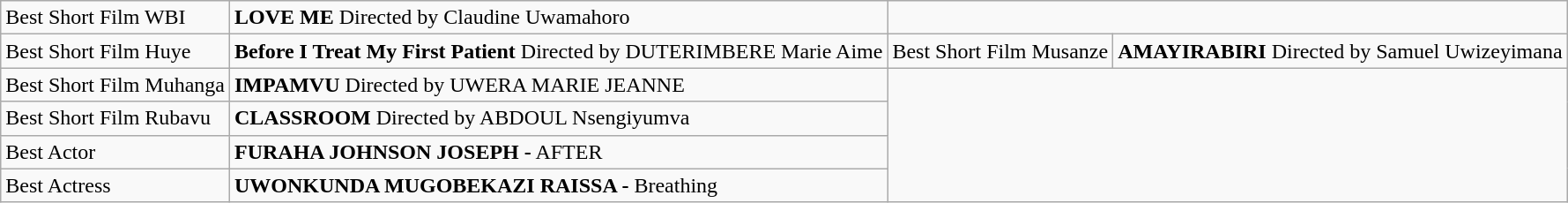<table class="wikitable">
<tr>
<td>Best Short Film WBI</td>
<td><strong>LOVE ME</strong> Directed by Claudine Uwamahoro</td>
</tr>
<tr>
<td>Best Short Film Huye</td>
<td><strong>Before I Treat My First Patient</strong> Directed by DUTERIMBERE Marie Aime</td>
<td>Best Short Film Musanze</td>
<td><strong>AMAYIRABIRI</strong> Directed by Samuel Uwizeyimana</td>
</tr>
<tr>
<td>Best Short Film Muhanga</td>
<td><strong>IMPAMVU</strong> Directed by UWERA MARIE JEANNE</td>
</tr>
<tr>
<td>Best Short Film Rubavu</td>
<td><strong>CLASSROOM</strong> Directed by ABDOUL Nsengiyumva</td>
</tr>
<tr>
<td>Best Actor</td>
<td><strong>FURAHA JOHNSON JOSEPH -</strong> AFTER</td>
</tr>
<tr>
<td>Best Actress</td>
<td><strong>UWONKUNDA MUGOBEKAZI RAISSA -</strong> Breathing</td>
</tr>
</table>
